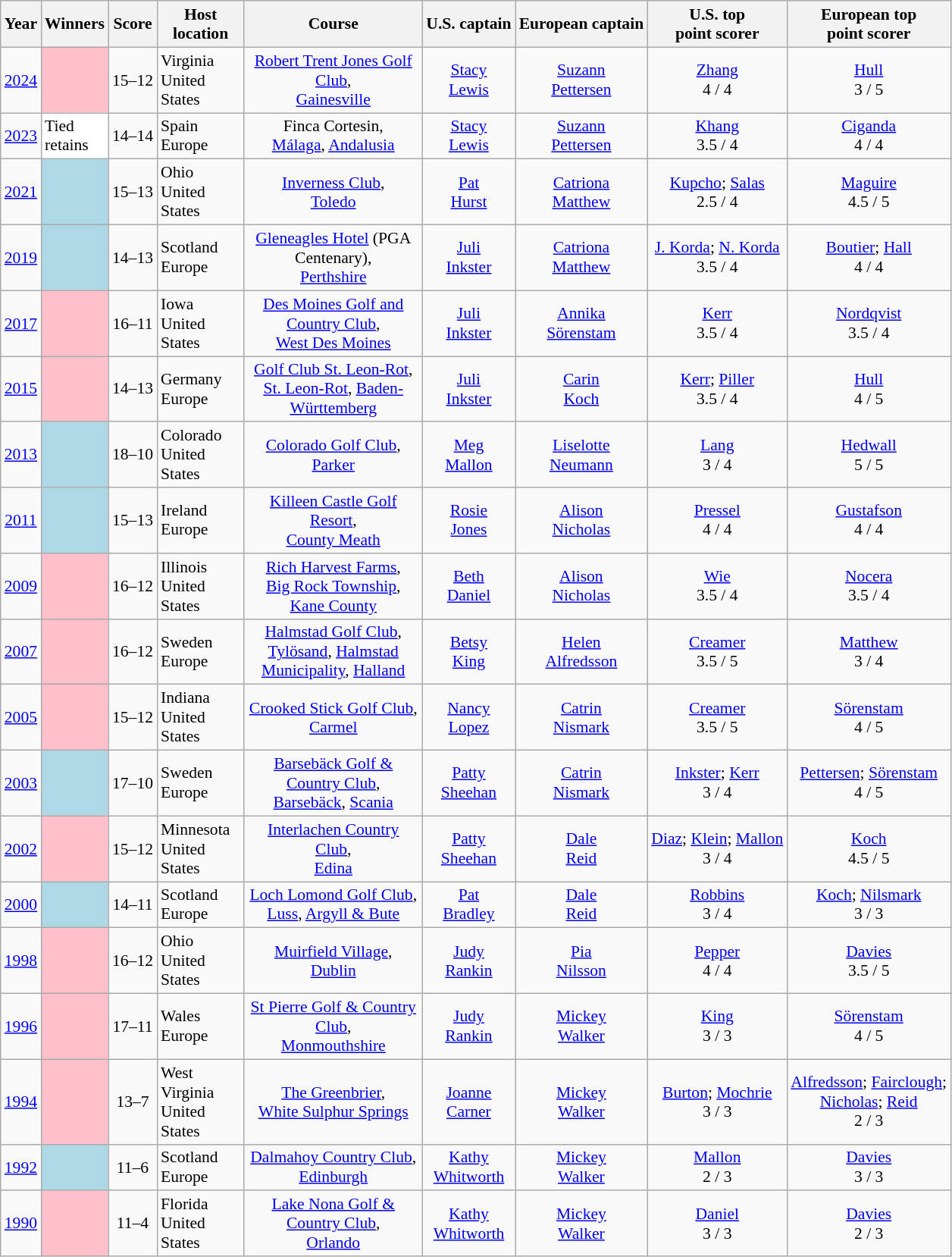<table class="wikitable sortable" style="font-size:90%; text-align:center">
<tr>
<th>Year</th>
<th>Winners</th>
<th>Score</th>
<th width="70">Host location</th>
<th width="150">Course</th>
<th>U.S. captain</th>
<th>European captain</th>
<th>U.S. top<br>point scorer</th>
<th>European top<br>point scorer</th>
</tr>
<tr>
<td><a href='#'>2024</a></td>
<td style="background:pink" align="left"></td>
<td>15–12</td>
<td align=left>Virginia<br>United States</td>
<td><a href='#'>Robert Trent Jones Golf Club</a>,<br><a href='#'>Gainesville</a></td>
<td><a href='#'>Stacy<br>Lewis</a></td>
<td><a href='#'>Suzann<br>Pettersen</a></td>
<td><a href='#'>Zhang</a><br> 4 / 4</td>
<td><a href='#'>Hull</a><br> 3 / 5</td>
</tr>
<tr>
<td><a href='#'>2023</a></td>
<td style="background:white" align="left">Tied<br> retains</td>
<td>14–14</td>
<td align=left>Spain<br>Europe</td>
<td>Finca Cortesin,<br><a href='#'>Málaga</a>, <a href='#'>Andalusia</a></td>
<td><a href='#'>Stacy<br>Lewis</a></td>
<td><a href='#'>Suzann<br>Pettersen</a></td>
<td><a href='#'>Khang</a><br> 3.5 / 4</td>
<td><a href='#'>Ciganda</a><br> 4 / 4</td>
</tr>
<tr>
<td><a href='#'>2021</a></td>
<td style="background:lightblue" align="left"></td>
<td>15–13</td>
<td align=left>Ohio<br>United States</td>
<td><a href='#'>Inverness Club</a>,<br><a href='#'>Toledo</a></td>
<td><a href='#'>Pat<br>Hurst</a></td>
<td><a href='#'>Catriona<br>Matthew</a></td>
<td><a href='#'>Kupcho</a>; <a href='#'>Salas</a><br> 2.5 / 4</td>
<td><a href='#'>Maguire</a><br> 4.5 / 5</td>
</tr>
<tr>
<td><a href='#'>2019</a></td>
<td style="background:lightblue" align="left"></td>
<td>14–13</td>
<td align="left">Scotland<br>Europe</td>
<td><a href='#'>Gleneagles Hotel</a> (PGA Centenary),<br><a href='#'>Perthshire</a></td>
<td><a href='#'>Juli<br>Inkster</a></td>
<td><a href='#'>Catriona<br>Matthew</a></td>
<td><a href='#'>J. Korda</a>; <a href='#'>N. Korda</a><br> 3.5 / 4</td>
<td><a href='#'>Boutier</a>; <a href='#'>Hall</a><br> 4 / 4</td>
</tr>
<tr>
<td><a href='#'>2017</a></td>
<td style="background:pink" align="left"></td>
<td>16–11</td>
<td align="left">Iowa<br>United States</td>
<td><a href='#'>Des Moines Golf and Country Club</a>,<br><a href='#'>West Des Moines</a></td>
<td><a href='#'>Juli<br>Inkster</a></td>
<td><a href='#'>Annika<br>Sörenstam</a></td>
<td align=center><a href='#'>Kerr</a><br> 3.5 / 4</td>
<td align=center><a href='#'>Nordqvist</a><br> 3.5 / 4</td>
</tr>
<tr>
<td><a href='#'>2015</a></td>
<td style="background:pink" align="left"></td>
<td>14–13</td>
<td align="left">Germany<br>Europe</td>
<td><a href='#'>Golf Club St. Leon-Rot</a>,<br><a href='#'>St. Leon-Rot</a>, <a href='#'>Baden-Württemberg</a></td>
<td><a href='#'>Juli<br>Inkster</a></td>
<td><a href='#'>Carin<br>Koch</a></td>
<td align=center><a href='#'>Kerr</a>; <a href='#'>Piller</a><br> 3.5 / 4</td>
<td align=center><a href='#'>Hull</a><br> 4 / 5</td>
</tr>
<tr>
<td><a href='#'>2013</a></td>
<td style="background:lightblue" align="left"></td>
<td>18–10</td>
<td align="left">Colorado<br>United States</td>
<td><a href='#'>Colorado Golf Club</a>,<br><a href='#'>Parker</a></td>
<td><a href='#'>Meg<br>Mallon</a></td>
<td><a href='#'>Liselotte<br>Neumann</a></td>
<td align=center><a href='#'>Lang</a><br> 3 / 4</td>
<td align=center><a href='#'>Hedwall</a><br> 5 / 5</td>
</tr>
<tr>
<td><a href='#'>2011</a></td>
<td style="background:lightblue" align="left"></td>
<td>15–13</td>
<td align="left">Ireland<br>Europe</td>
<td><a href='#'>Killeen Castle Golf Resort</a>,<br><a href='#'>County Meath</a></td>
<td><a href='#'>Rosie<br>Jones</a></td>
<td><a href='#'>Alison<br>Nicholas</a></td>
<td align=center><a href='#'>Pressel</a><br> 4 / 4</td>
<td align=center><a href='#'>Gustafson</a><br> 4 / 4</td>
</tr>
<tr>
<td><a href='#'>2009</a></td>
<td style="background:pink" align="left"></td>
<td>16–12</td>
<td align="left">Illinois<br>United States</td>
<td><a href='#'>Rich Harvest Farms</a>,<br><a href='#'>Big Rock Township</a>, <a href='#'>Kane County</a></td>
<td><a href='#'>Beth<br>Daniel</a></td>
<td><a href='#'>Alison<br>Nicholas</a></td>
<td align=center><a href='#'>Wie</a><br> 3.5 / 4</td>
<td align=center><a href='#'>Nocera</a><br> 3.5 / 4</td>
</tr>
<tr>
<td><a href='#'>2007</a></td>
<td style="background:pink" align="left"></td>
<td>16–12</td>
<td align="left">Sweden<br>Europe</td>
<td><a href='#'>Halmstad Golf Club</a>,<br><a href='#'>Tylösand</a>, <a href='#'>Halmstad Municipality</a>, <a href='#'>Halland</a></td>
<td><a href='#'>Betsy<br>King</a></td>
<td><a href='#'>Helen<br>Alfredsson</a></td>
<td align=center><a href='#'>Creamer</a><br> 3.5 / 5</td>
<td align=center><a href='#'>Matthew</a><br> 3 / 4</td>
</tr>
<tr>
<td><a href='#'>2005</a></td>
<td style="background:pink" align="left"></td>
<td>15–12</td>
<td align="left">Indiana<br>United States</td>
<td><a href='#'>Crooked Stick Golf Club</a>,<br><a href='#'>Carmel</a></td>
<td><a href='#'>Nancy<br>Lopez</a></td>
<td><a href='#'>Catrin<br>Nismark</a></td>
<td align=center><a href='#'>Creamer</a><br> 3.5 / 5</td>
<td align=center><a href='#'>Sörenstam</a><br> 4 / 5</td>
</tr>
<tr>
<td><a href='#'>2003</a></td>
<td style="background:lightblue" align="left"></td>
<td>17–10</td>
<td align="left">Sweden<br>Europe</td>
<td><a href='#'>Barsebäck Golf & Country Club</a>,<br><a href='#'>Barsebäck</a>, <a href='#'>Scania</a></td>
<td><a href='#'>Patty<br>Sheehan</a></td>
<td><a href='#'>Catrin<br>Nismark</a></td>
<td align=center><a href='#'>Inkster</a>; <a href='#'>Kerr</a><br> 3 / 4</td>
<td align=center><a href='#'>Pettersen</a>; <a href='#'>Sörenstam</a><br> 4 / 5</td>
</tr>
<tr>
<td><a href='#'>2002</a></td>
<td style="background:pink" align="left"></td>
<td>15–12</td>
<td align="left">Minnesota<br>United States</td>
<td><a href='#'>Interlachen Country Club</a>,<br><a href='#'>Edina</a></td>
<td><a href='#'>Patty<br>Sheehan</a></td>
<td><a href='#'>Dale<br>Reid</a></td>
<td align=center><a href='#'>Diaz</a>; <a href='#'>Klein</a>; <a href='#'>Mallon</a><br> 3 / 4</td>
<td align=center><a href='#'>Koch</a><br> 4.5 / 5</td>
</tr>
<tr>
<td><a href='#'>2000</a></td>
<td style="background:lightblue" align="left"></td>
<td>14–11</td>
<td align="left">Scotland<br>Europe</td>
<td><a href='#'>Loch Lomond Golf Club</a>,<br><a href='#'>Luss</a>, <a href='#'>Argyll & Bute</a></td>
<td><a href='#'>Pat<br>Bradley</a></td>
<td><a href='#'>Dale<br>Reid</a></td>
<td align=center><a href='#'>Robbins</a><br> 3 / 4</td>
<td align=center><a href='#'>Koch</a>; <a href='#'>Nilsmark</a><br> 3 / 3</td>
</tr>
<tr>
<td><a href='#'>1998</a></td>
<td style="background:pink" align="left"></td>
<td>16–12</td>
<td align=left>Ohio<br>United States</td>
<td><a href='#'>Muirfield Village</a>,<br><a href='#'>Dublin</a></td>
<td><a href='#'>Judy<br>Rankin</a></td>
<td><a href='#'>Pia<br>Nilsson</a></td>
<td align=center><a href='#'>Pepper</a><br> 4 / 4</td>
<td align=center><a href='#'>Davies</a><br> 3.5 / 5</td>
</tr>
<tr>
<td><a href='#'>1996</a></td>
<td style="background:pink" align="left"></td>
<td>17–11</td>
<td align="left">Wales<br>Europe</td>
<td><a href='#'>St Pierre Golf & Country Club</a>,<br><a href='#'>Monmouthshire</a></td>
<td><a href='#'>Judy<br>Rankin</a></td>
<td><a href='#'>Mickey<br>Walker</a></td>
<td><a href='#'>King</a><br> 3 / 3</td>
<td><a href='#'>Sörenstam</a><br> 4 / 5</td>
</tr>
<tr>
<td><a href='#'>1994</a></td>
<td style="background:pink" align="left"></td>
<td>13–7</td>
<td align="left">West Virginia<br>United States</td>
<td><a href='#'>The Greenbrier</a>,<br><a href='#'>White Sulphur Springs</a></td>
<td><a href='#'>Joanne<br>Carner</a></td>
<td><a href='#'>Mickey<br>Walker</a></td>
<td><a href='#'>Burton</a>; <a href='#'>Mochrie</a><br> 3 / 3</td>
<td><a href='#'>Alfredsson</a>; <a href='#'>Fairclough</a>;<br> <a href='#'>Nicholas</a>; <a href='#'>Reid</a><br> 2 / 3</td>
</tr>
<tr>
<td><a href='#'>1992</a></td>
<td style="background:lightblue" align="left"></td>
<td>11–6</td>
<td align="left">Scotland<br>Europe</td>
<td><a href='#'>Dalmahoy Country Club</a>,<br><a href='#'>Edinburgh</a></td>
<td><a href='#'>Kathy<br>Whitworth</a></td>
<td><a href='#'>Mickey<br>Walker</a></td>
<td><a href='#'>Mallon</a><br> 2 / 3</td>
<td><a href='#'>Davies</a><br> 3 / 3</td>
</tr>
<tr>
<td><a href='#'>1990</a></td>
<td style="background:pink" align="left"></td>
<td>11–4</td>
<td align="left">Florida<br>United States</td>
<td><a href='#'>Lake Nona Golf & Country Club</a>,<br><a href='#'>Orlando</a></td>
<td><a href='#'>Kathy<br>Whitworth</a></td>
<td><a href='#'>Mickey<br>Walker</a></td>
<td><a href='#'>Daniel</a><br> 3 / 3</td>
<td><a href='#'>Davies</a><br> 2 / 3</td>
</tr>
</table>
